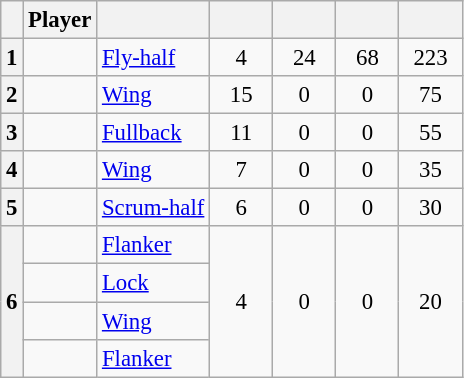<table class="wikitable" style="font-size:95%;">
<tr>
<th></th>
<th>Player</th>
<th></th>
<th width=35></th>
<th width=35></th>
<th width=35></th>
<th width=35></th>
</tr>
<tr>
<th align=center>1</th>
<td> </td>
<td align=left><a href='#'>Fly-half</a></td>
<td align=center>4</td>
<td align=center>24</td>
<td align=center>68</td>
<td align=center>223</td>
</tr>
<tr>
<th align=center>2</th>
<td> </td>
<td align=left><a href='#'>Wing</a></td>
<td align=center>15</td>
<td align=center>0</td>
<td align=center>0</td>
<td align=center>75</td>
</tr>
<tr>
<th align=center>3</th>
<td> </td>
<td align=left><a href='#'>Fullback</a></td>
<td align=center>11</td>
<td align=center>0</td>
<td align=center>0</td>
<td align=center>55</td>
</tr>
<tr>
<th align=center>4</th>
<td> </td>
<td align=left><a href='#'>Wing</a></td>
<td align=center>7</td>
<td align=center>0</td>
<td align=center>0</td>
<td align=center>35</td>
</tr>
<tr>
<th align=center>5</th>
<td> </td>
<td align=left><a href='#'>Scrum-half</a></td>
<td align=center>6</td>
<td align=center>0</td>
<td align=center>0</td>
<td align=center>30</td>
</tr>
<tr>
<th align=center rowspan="4">6</th>
<td> </td>
<td align=left><a href='#'>Flanker</a></td>
<td align=center rowspan="4">4</td>
<td align=center rowspan="4">0</td>
<td align=center rowspan="4">0</td>
<td align=center rowspan="4">20</td>
</tr>
<tr>
<td> </td>
<td align=left><a href='#'>Lock</a></td>
</tr>
<tr>
<td> </td>
<td align=left><a href='#'>Wing</a></td>
</tr>
<tr>
<td> </td>
<td align=left><a href='#'>Flanker</a></td>
</tr>
</table>
